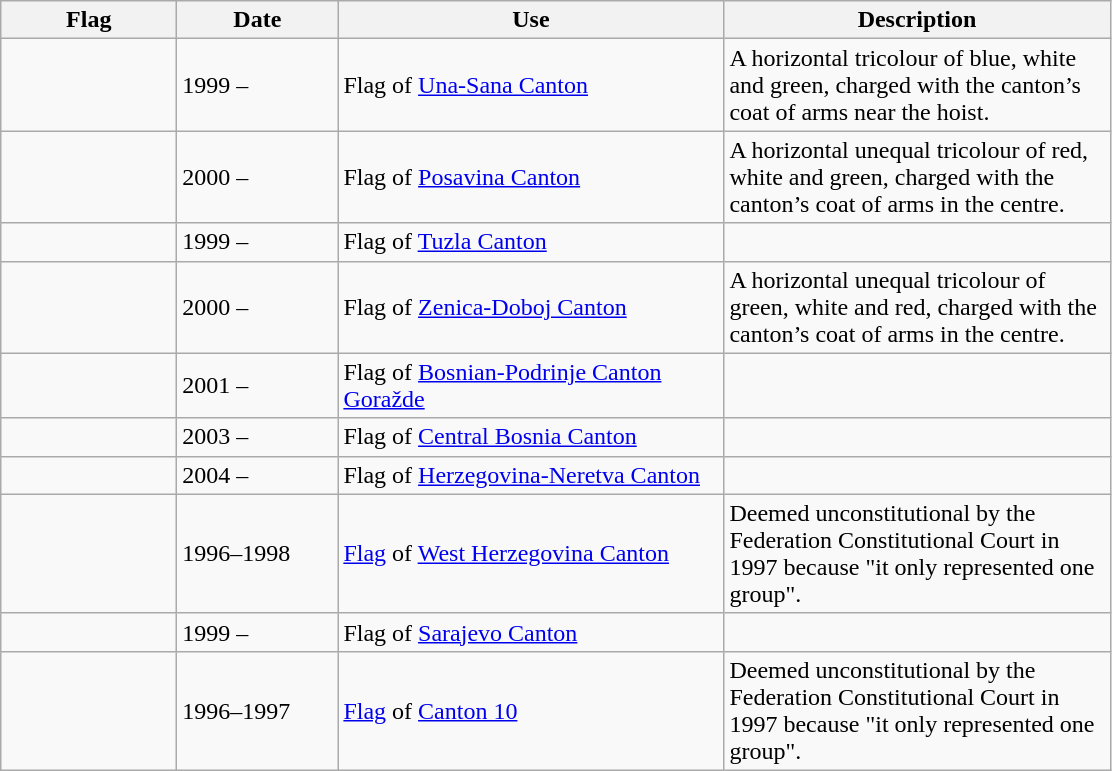<table class="wikitable">
<tr>
<th style="width:110px;">Flag</th>
<th style="width:100px;">Date</th>
<th style="width:250px;">Use</th>
<th style="width:250px;">Description</th>
</tr>
<tr>
<td></td>
<td>1999 –</td>
<td>Flag of <a href='#'>Una-Sana Canton</a></td>
<td>A horizontal tricolour of blue, white and green, charged with the canton’s coat of arms near the hoist.</td>
</tr>
<tr>
<td></td>
<td>2000 –</td>
<td>Flag of <a href='#'>Posavina Canton</a></td>
<td>A horizontal unequal tricolour of red, white and green, charged with the canton’s coat of arms in the centre.</td>
</tr>
<tr>
<td></td>
<td>1999 –</td>
<td>Flag of <a href='#'>Tuzla Canton</a></td>
<td></td>
</tr>
<tr>
<td></td>
<td>2000 –</td>
<td>Flag of <a href='#'>Zenica-Doboj Canton</a></td>
<td>A horizontal unequal tricolour of green, white and red, charged with the canton’s coat of arms in the centre.</td>
</tr>
<tr>
<td></td>
<td>2001 –</td>
<td>Flag of <a href='#'>Bosnian-Podrinje Canton Goražde</a></td>
<td></td>
</tr>
<tr>
<td></td>
<td>2003 –</td>
<td>Flag of <a href='#'>Central Bosnia Canton</a></td>
<td></td>
</tr>
<tr>
<td></td>
<td>2004 –</td>
<td>Flag of <a href='#'>Herzegovina-Neretva Canton</a></td>
<td></td>
</tr>
<tr>
<td></td>
<td>1996–1998</td>
<td><a href='#'>Flag</a> of <a href='#'>West Herzegovina Canton</a></td>
<td>Deemed unconstitutional by the Federation Constitutional Court in 1997 because "it only represented one group".</td>
</tr>
<tr>
<td></td>
<td>1999 –</td>
<td>Flag of <a href='#'>Sarajevo Canton</a></td>
<td></td>
</tr>
<tr>
<td></td>
<td>1996–1997</td>
<td><a href='#'>Flag</a> of <a href='#'>Canton 10</a></td>
<td>Deemed unconstitutional by the Federation Constitutional Court in 1997 because "it only represented one group".</td>
</tr>
</table>
